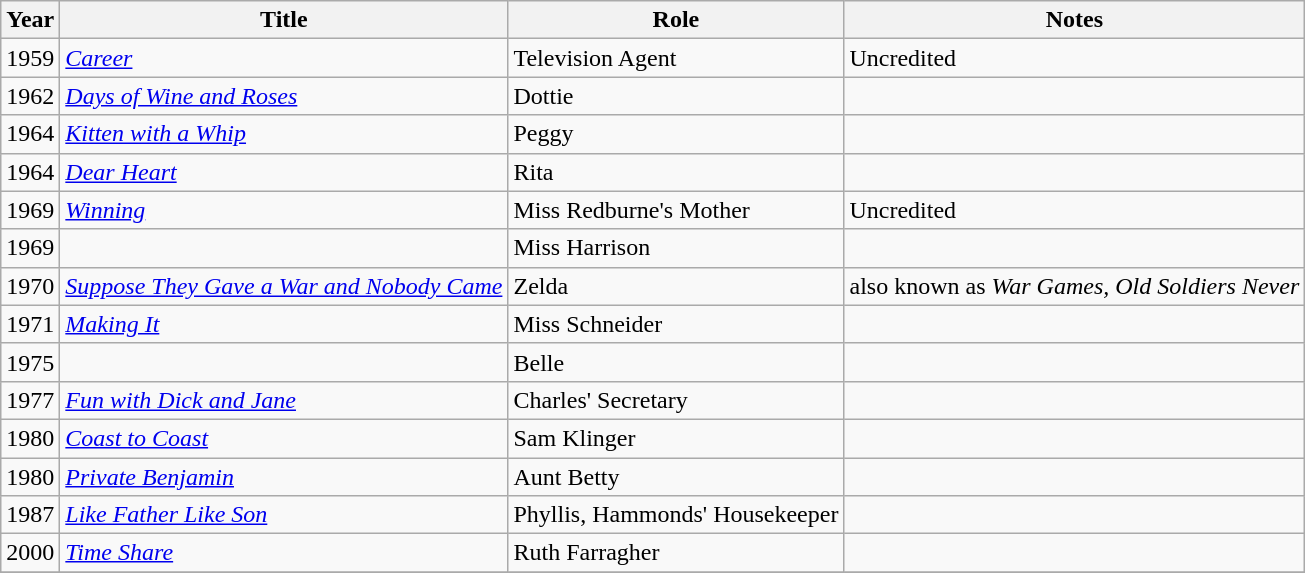<table class="wikitable sortable">
<tr>
<th>Year</th>
<th>Title</th>
<th>Role</th>
<th class="unsortable">Notes</th>
</tr>
<tr>
<td>1959</td>
<td><em><a href='#'>Career</a></em></td>
<td>Television Agent</td>
<td>Uncredited</td>
</tr>
<tr>
<td>1962</td>
<td><em><a href='#'>Days of Wine and Roses</a></em></td>
<td>Dottie</td>
<td></td>
</tr>
<tr>
<td>1964</td>
<td><em><a href='#'>Kitten with a Whip</a></em></td>
<td>Peggy</td>
<td></td>
</tr>
<tr>
<td>1964</td>
<td><em><a href='#'>Dear Heart</a></em></td>
<td>Rita</td>
<td></td>
</tr>
<tr>
<td>1969</td>
<td><em><a href='#'>Winning</a></em></td>
<td>Miss Redburne's Mother</td>
<td>Uncredited</td>
</tr>
<tr>
<td>1969</td>
<td><em></em></td>
<td>Miss Harrison</td>
<td></td>
</tr>
<tr>
<td>1970</td>
<td><em><a href='#'>Suppose They Gave a War and Nobody Came</a></em></td>
<td>Zelda</td>
<td>also known as <em>War Games, Old Soldiers Never</em></td>
</tr>
<tr>
<td>1971</td>
<td><em><a href='#'>Making It</a></em></td>
<td>Miss Schneider</td>
<td></td>
</tr>
<tr>
<td>1975</td>
<td><em></em></td>
<td>Belle</td>
<td></td>
</tr>
<tr>
<td>1977</td>
<td><em><a href='#'>Fun with Dick and Jane</a></em></td>
<td>Charles' Secretary</td>
<td></td>
</tr>
<tr>
<td>1980</td>
<td><em><a href='#'>Coast to Coast</a></em></td>
<td>Sam Klinger</td>
<td></td>
</tr>
<tr>
<td>1980</td>
<td><em><a href='#'>Private Benjamin</a></em></td>
<td>Aunt Betty</td>
<td></td>
</tr>
<tr>
<td>1987</td>
<td><em><a href='#'>Like Father Like Son</a></em></td>
<td>Phyllis, Hammonds' Housekeeper</td>
<td></td>
</tr>
<tr>
<td>2000</td>
<td><em><a href='#'>Time Share</a></em></td>
<td>Ruth Farragher</td>
<td></td>
</tr>
<tr>
</tr>
</table>
